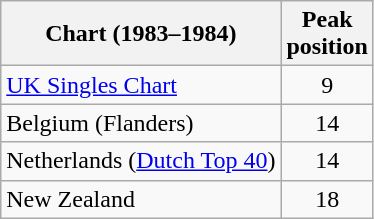<table class="wikitable sortable">
<tr>
<th>Chart (1983–1984)</th>
<th>Peak<br>position</th>
</tr>
<tr>
<td><a href='#'>UK Singles Chart</a></td>
<td style="text-align:center;">9</td>
</tr>
<tr>
<td>Belgium (Flanders)</td>
<td align="center">14</td>
</tr>
<tr>
<td>Netherlands (<a href='#'>Dutch Top 40</a>)</td>
<td align="center">14</td>
</tr>
<tr>
<td>New Zealand</td>
<td align="center">18</td>
</tr>
</table>
